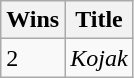<table class="wikitable">
<tr>
<th>Wins</th>
<th>Title</th>
</tr>
<tr>
<td>2</td>
<td><em>Kojak</em></td>
</tr>
</table>
